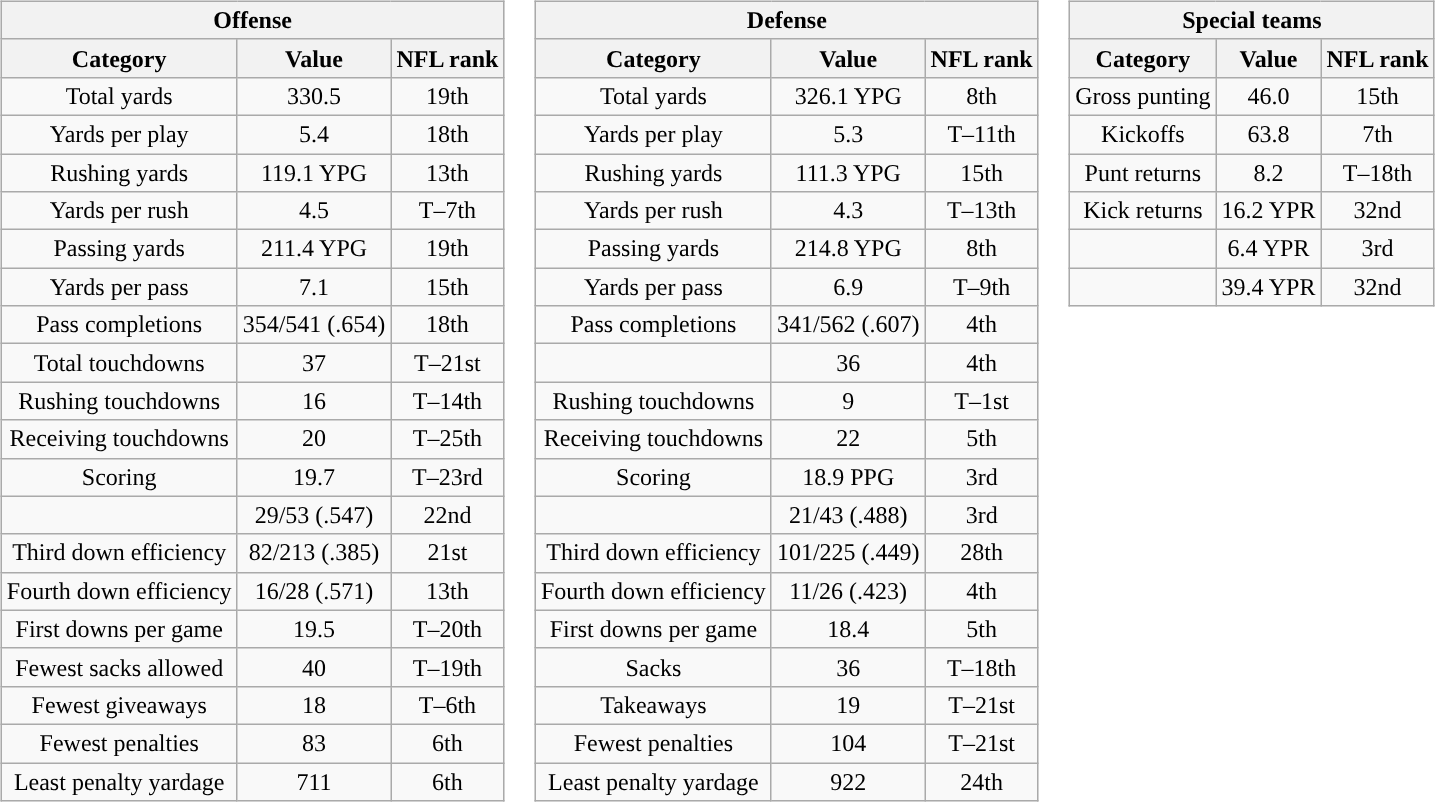<table>
<tr valign="top">
<td><br><table class="wikitable" style="text-align:center">
<tr>
<th colspan=3>Offense</th>
</tr>
<tr>
<th>Category</th>
<th>Value</th>
<th>NFL rank<br></th>
</tr>
<tr>
<td>Total yards</td>
<td>330.5 </td>
<td>19th</td>
</tr>
<tr>
<td>Yards per play</td>
<td>5.4</td>
<td>18th</td>
</tr>
<tr>
<td>Rushing yards</td>
<td>119.1 YPG</td>
<td>13th</td>
</tr>
<tr>
<td>Yards per rush</td>
<td>4.5</td>
<td>T–7th</td>
</tr>
<tr>
<td>Passing yards</td>
<td>211.4 YPG</td>
<td>19th</td>
</tr>
<tr>
<td>Yards per pass</td>
<td>7.1</td>
<td>15th</td>
</tr>
<tr>
<td>Pass completions</td>
<td>354/541 (.654)</td>
<td>18th</td>
</tr>
<tr>
<td>Total touchdowns</td>
<td>37</td>
<td>T–21st</td>
</tr>
<tr>
<td>Rushing touchdowns</td>
<td>16</td>
<td>T–14th</td>
</tr>
<tr>
<td>Receiving touchdowns</td>
<td>20</td>
<td>T–25th</td>
</tr>
<tr>
<td>Scoring</td>
<td>19.7 </td>
<td>T–23rd</td>
</tr>
<tr>
<td></td>
<td>29/53 (.547)</td>
<td>22nd</td>
</tr>
<tr>
<td>Third down efficiency</td>
<td>82/213 (.385)</td>
<td>21st</td>
</tr>
<tr>
<td>Fourth down efficiency</td>
<td>16/28	(.571)</td>
<td>13th</td>
</tr>
<tr>
<td>First downs per game</td>
<td>19.5</td>
<td>T–20th</td>
</tr>
<tr>
<td>Fewest sacks allowed</td>
<td>40</td>
<td>T–19th</td>
</tr>
<tr>
<td>Fewest giveaways</td>
<td>18</td>
<td>T–6th</td>
</tr>
<tr>
<td>Fewest penalties</td>
<td>83</td>
<td>6th</td>
</tr>
<tr>
<td>Least penalty yardage</td>
<td>711</td>
<td>6th</td>
</tr>
</table>
</td>
<td><br><table class="wikitable" style="text-align:center">
<tr>
<th colspan=3>Defense</th>
</tr>
<tr>
<th>Category</th>
<th>Value</th>
<th>NFL rank<br></th>
</tr>
<tr>
<td>Total yards</td>
<td>326.1 YPG</td>
<td>8th</td>
</tr>
<tr>
<td>Yards per play</td>
<td>5.3</td>
<td>T–11th</td>
</tr>
<tr>
<td>Rushing yards</td>
<td>111.3 YPG</td>
<td>15th</td>
</tr>
<tr>
<td>Yards per rush</td>
<td>4.3</td>
<td>T–13th</td>
</tr>
<tr>
<td>Passing yards</td>
<td>214.8 YPG</td>
<td>8th</td>
</tr>
<tr>
<td>Yards per pass</td>
<td>6.9</td>
<td>T–9th</td>
</tr>
<tr>
<td>Pass completions</td>
<td>341/562 (.607)</td>
<td>4th</td>
</tr>
<tr>
<td></td>
<td>36</td>
<td>4th</td>
</tr>
<tr>
<td>Rushing touchdowns</td>
<td>9</td>
<td>T–1st</td>
</tr>
<tr>
<td>Receiving touchdowns</td>
<td>22</td>
<td>5th</td>
</tr>
<tr>
<td>Scoring</td>
<td>18.9 PPG</td>
<td>3rd</td>
</tr>
<tr>
<td></td>
<td>21/43	(.488)</td>
<td>3rd</td>
</tr>
<tr>
<td>Third down efficiency</td>
<td>101/225 (.449)</td>
<td>28th</td>
</tr>
<tr>
<td>Fourth down efficiency</td>
<td>11/26 (.423)</td>
<td>4th</td>
</tr>
<tr>
<td>First downs per game</td>
<td>18.4</td>
<td>5th</td>
</tr>
<tr>
<td>Sacks</td>
<td>36</td>
<td>T–18th</td>
</tr>
<tr>
<td>Takeaways</td>
<td>19</td>
<td>T–21st</td>
</tr>
<tr>
<td>Fewest penalties</td>
<td>104</td>
<td>T–21st</td>
</tr>
<tr>
<td>Least penalty yardage</td>
<td>922</td>
<td>24th</td>
</tr>
</table>
</td>
<td><br><table class="wikitable" style="text-align:center">
<tr>
<th colspan=3>Special teams</th>
</tr>
<tr>
<th>Category</th>
<th>Value</th>
<th>NFL rank<br></th>
</tr>
<tr>
<td>Gross punting</td>
<td>46.0 </td>
<td>15th</td>
</tr>
<tr>
<td>Kickoffs</td>
<td>63.8 </td>
<td>7th</td>
</tr>
<tr>
<td>Punt returns</td>
<td>8.2 </td>
<td>T–18th</td>
</tr>
<tr>
<td>Kick returns</td>
<td>16.2 YPR</td>
<td>32nd</td>
</tr>
<tr>
<td></td>
<td>6.4 YPR</td>
<td>3rd</td>
</tr>
<tr>
<td></td>
<td>39.4 YPR</td>
<td>32nd</td>
</tr>
</table>
</td>
</tr>
</table>
